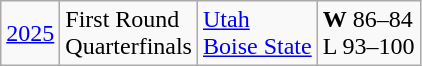<table class="wikitable">
<tr>
<td><a href='#'>2025</a></td>
<td>First Round<br>Quarterfinals</td>
<td><a href='#'>Utah</a><br><a href='#'>Boise State</a></td>
<td><strong>W</strong> 86–84<br>L 93–100</td>
</tr>
</table>
